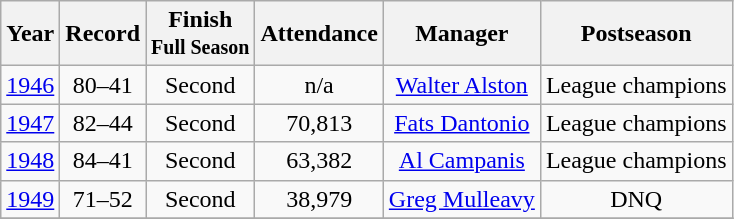<table class="wikitable">
<tr>
<th>Year</th>
<th>Record</th>
<th>Finish <br><small>Full Season</small></th>
<th>Attendance</th>
<th>Manager</th>
<th>Postseason</th>
</tr>
<tr align=center>
<td><a href='#'>1946</a></td>
<td>80–41</td>
<td>Second</td>
<td>n/a</td>
<td><a href='#'>Walter Alston</a></td>
<td>League champions</td>
</tr>
<tr align=center>
<td><a href='#'>1947</a></td>
<td>82–44</td>
<td>Second</td>
<td>70,813</td>
<td><a href='#'>Fats Dantonio</a></td>
<td>League champions</td>
</tr>
<tr align=center>
<td><a href='#'>1948</a></td>
<td>84–41</td>
<td>Second</td>
<td>63,382</td>
<td><a href='#'>Al Campanis</a></td>
<td>League champions</td>
</tr>
<tr align=center>
<td><a href='#'>1949</a></td>
<td>71–52</td>
<td>Second</td>
<td>38,979</td>
<td><a href='#'>Greg Mulleavy</a></td>
<td>DNQ</td>
</tr>
<tr>
</tr>
</table>
